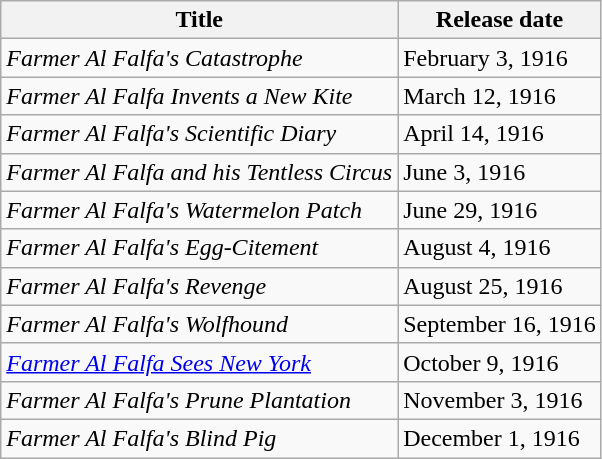<table class="wikitable">
<tr>
<th>Title</th>
<th>Release date</th>
</tr>
<tr>
<td><em>Farmer Al Falfa's Catastrophe</em></td>
<td>February 3, 1916</td>
</tr>
<tr>
<td><em>Farmer Al Falfa Invents a New Kite</em></td>
<td>March 12, 1916</td>
</tr>
<tr>
<td><em>Farmer Al Falfa's Scientific Diary</em></td>
<td>April 14, 1916</td>
</tr>
<tr>
<td><em>Farmer Al Falfa and his Tentless Circus</em></td>
<td>June 3, 1916</td>
</tr>
<tr>
<td><em>Farmer Al Falfa's Watermelon Patch</em></td>
<td>June 29, 1916</td>
</tr>
<tr>
<td><em>Farmer Al Falfa's Egg-Citement</em></td>
<td>August 4, 1916</td>
</tr>
<tr>
<td><em>Farmer Al Falfa's Revenge</em></td>
<td>August 25, 1916</td>
</tr>
<tr>
<td><em>Farmer Al Falfa's Wolfhound</em></td>
<td>September 16, 1916</td>
</tr>
<tr>
<td><em><a href='#'>Farmer Al Falfa Sees New York</a></em></td>
<td>October 9, 1916</td>
</tr>
<tr>
<td><em>Farmer Al Falfa's Prune Plantation</em></td>
<td>November 3, 1916</td>
</tr>
<tr>
<td><em>Farmer Al Falfa's Blind Pig</em></td>
<td>December 1, 1916</td>
</tr>
</table>
